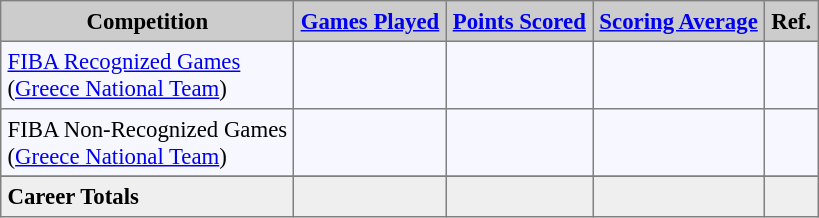<table bgcolor="#f7f8ff" cellpadding="4" cellspacing="0" border="1" style="font-size: 95%; border: gray solid 1px; border-collapse: collapse;">
<tr bgcolor="#CCCCCC">
<td align="center"><strong>Competition</strong></td>
<td align="center"><strong><a href='#'>Games Played</a></strong></td>
<td align="center"><strong><a href='#'>Points Scored</a></strong></td>
<td align="center"><strong><a href='#'>Scoring Average</a></strong></td>
<td align="center"><strong>Ref.</strong></td>
</tr>
<tr align=left>
<td><a href='#'>FIBA Recognized Games</a><br>(<a href='#'>Greece National Team</a>)</td>
<td></td>
<td></td>
<td></td>
<td></td>
</tr>
<tr align=left>
<td>FIBA Non-Recognized Games<br>(<a href='#'>Greece National Team</a>)</td>
<td></td>
<td></td>
<td></td>
<td></td>
</tr>
<tr align=left>
</tr>
<tr bgcolor="#EFEFEF" align="left">
<td><strong>Career Totals</strong></td>
<td></td>
<td></td>
<td></td>
<td></td>
</tr>
</table>
